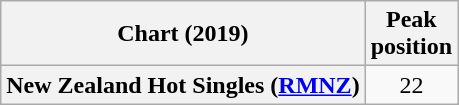<table class="wikitable plainrowheaders" style="text-align:center">
<tr>
<th scope="col">Chart (2019)</th>
<th scope="col">Peak<br>position</th>
</tr>
<tr>
<th scope="row">New Zealand Hot Singles (<a href='#'>RMNZ</a>)</th>
<td>22</td>
</tr>
</table>
